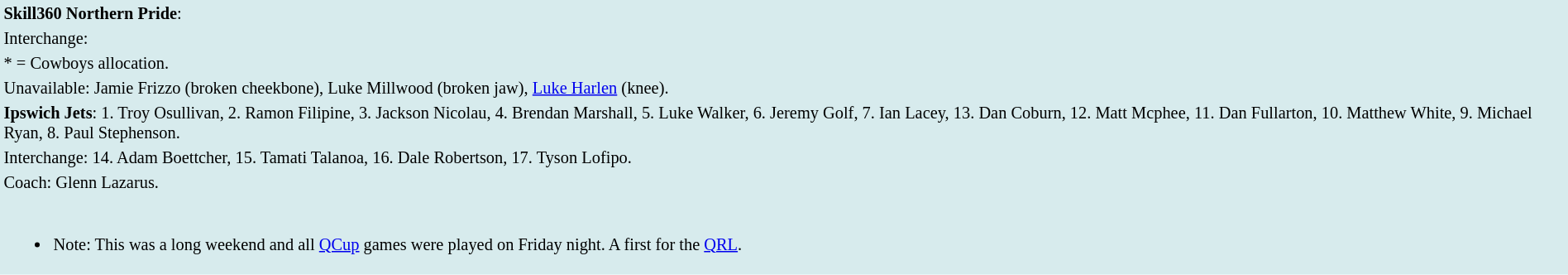<table style="background:#d7ebed; font-size:85%; width:100%;">
<tr>
<td><strong>Skill360 Northern Pride</strong>:             </td>
</tr>
<tr>
<td>Interchange:    </td>
</tr>
<tr>
<td>* = Cowboys allocation.</td>
</tr>
<tr>
<td>Unavailable: Jamie Frizzo (broken cheekbone), Luke Millwood (broken jaw), <a href='#'>Luke Harlen</a> (knee).</td>
</tr>
<tr>
<td><strong>Ipswich Jets</strong>: 1. Troy Osullivan, 2. Ramon Filipine, 3. Jackson Nicolau, 4. Brendan Marshall, 5. Luke Walker, 6. Jeremy Golf, 7. Ian Lacey, 13. Dan Coburn, 12. Matt Mcphee, 11. Dan Fullarton, 10. Matthew White, 9. Michael Ryan, 8. Paul Stephenson.</td>
</tr>
<tr>
<td>Interchange: 14. Adam Boettcher, 15. Tamati Talanoa, 16. Dale Robertson, 17. Tyson Lofipo.</td>
</tr>
<tr>
<td>Coach: Glenn Lazarus.</td>
</tr>
<tr>
<td><br><ul><li>Note: This was a long weekend and all <a href='#'>QCup</a> games were played on Friday night. A first for the <a href='#'>QRL</a>.</li></ul></td>
</tr>
</table>
